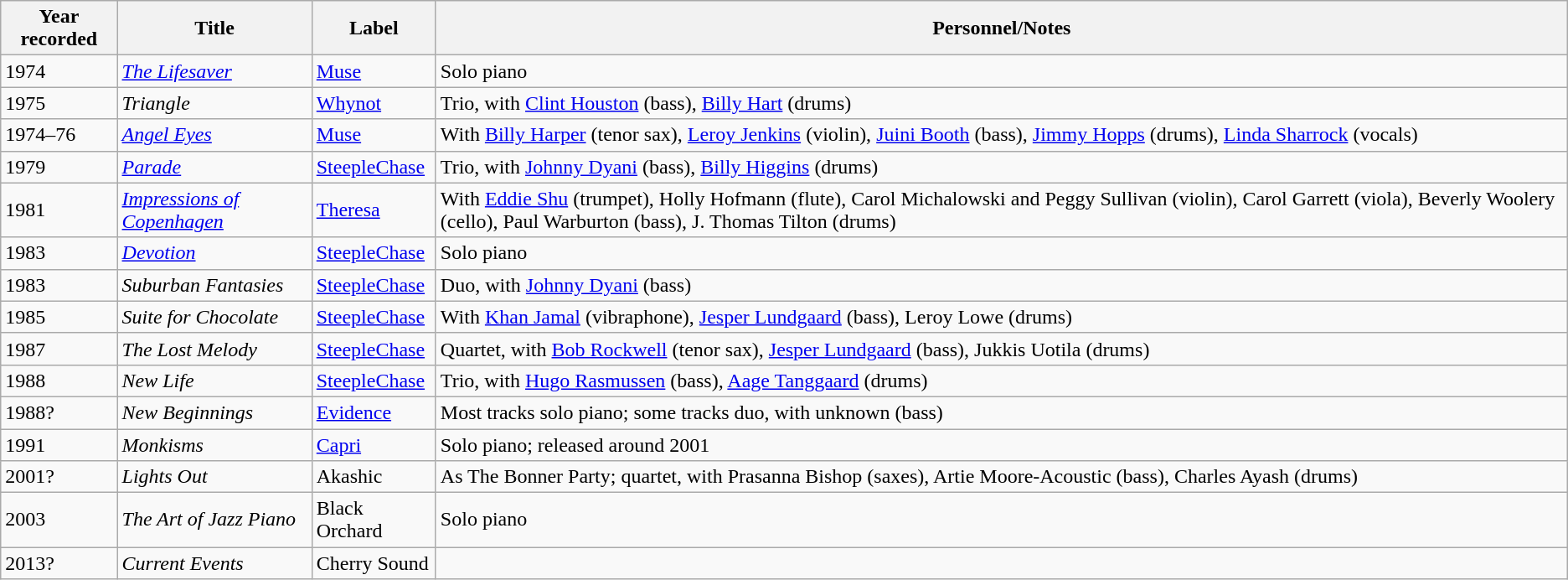<table class="wikitable sortable">
<tr>
<th>Year recorded</th>
<th>Title</th>
<th>Label</th>
<th>Personnel/Notes</th>
</tr>
<tr>
<td>1974</td>
<td><em><a href='#'>The Lifesaver</a></em></td>
<td><a href='#'>Muse</a></td>
<td>Solo piano</td>
</tr>
<tr>
<td>1975</td>
<td><em>Triangle</em></td>
<td><a href='#'>Whynot</a></td>
<td>Trio, with <a href='#'>Clint Houston</a> (bass), <a href='#'>Billy Hart</a> (drums)</td>
</tr>
<tr>
<td>1974–76</td>
<td><em><a href='#'>Angel Eyes</a></em></td>
<td><a href='#'>Muse</a></td>
<td>With <a href='#'>Billy Harper</a> (tenor sax), <a href='#'>Leroy Jenkins</a> (violin), <a href='#'>Juini Booth</a> (bass), <a href='#'>Jimmy Hopps</a> (drums), <a href='#'>Linda Sharrock</a> (vocals)</td>
</tr>
<tr>
<td>1979</td>
<td><em><a href='#'>Parade</a></em></td>
<td><a href='#'>SteepleChase</a></td>
<td>Trio, with <a href='#'>Johnny Dyani</a> (bass), <a href='#'>Billy Higgins</a> (drums)</td>
</tr>
<tr>
<td>1981</td>
<td><em><a href='#'>Impressions of Copenhagen</a></em></td>
<td><a href='#'>Theresa</a></td>
<td>With <a href='#'>Eddie Shu</a> (trumpet), Holly Hofmann (flute), Carol Michalowski and Peggy Sullivan (violin), Carol Garrett (viola), Beverly Woolery (cello), Paul Warburton (bass), J. Thomas Tilton (drums)</td>
</tr>
<tr>
<td>1983</td>
<td><em><a href='#'>Devotion</a></em></td>
<td><a href='#'>SteepleChase</a></td>
<td>Solo piano</td>
</tr>
<tr>
<td>1983</td>
<td><em>Suburban Fantasies</em></td>
<td><a href='#'>SteepleChase</a></td>
<td>Duo, with <a href='#'>Johnny Dyani</a> (bass)</td>
</tr>
<tr>
<td>1985</td>
<td><em>Suite for Chocolate</em></td>
<td><a href='#'>SteepleChase</a></td>
<td>With <a href='#'>Khan Jamal</a> (vibraphone), <a href='#'>Jesper Lundgaard</a> (bass), Leroy Lowe (drums)</td>
</tr>
<tr>
<td>1987</td>
<td><em>The Lost Melody</em></td>
<td><a href='#'>SteepleChase</a></td>
<td>Quartet, with <a href='#'>Bob Rockwell</a> (tenor sax), <a href='#'>Jesper Lundgaard</a> (bass), Jukkis Uotila (drums)</td>
</tr>
<tr>
<td>1988</td>
<td><em>New Life</em></td>
<td><a href='#'>SteepleChase</a></td>
<td>Trio, with <a href='#'>Hugo Rasmussen</a> (bass), <a href='#'>Aage Tanggaard</a> (drums)</td>
</tr>
<tr>
<td>1988?</td>
<td><em>New Beginnings</em></td>
<td><a href='#'>Evidence</a></td>
<td>Most tracks solo piano; some tracks duo, with unknown (bass)</td>
</tr>
<tr>
<td>1991</td>
<td><em>Monkisms</em></td>
<td><a href='#'>Capri</a></td>
<td>Solo piano; released around 2001</td>
</tr>
<tr>
<td>2001?</td>
<td><em>Lights Out</em></td>
<td>Akashic</td>
<td>As The Bonner Party; quartet, with Prasanna Bishop (saxes), Artie Moore-Acoustic (bass), Charles Ayash (drums)</td>
</tr>
<tr>
<td>2003</td>
<td><em>The Art of Jazz Piano</em></td>
<td>Black Orchard</td>
<td>Solo piano</td>
</tr>
<tr>
<td>2013?</td>
<td><em>Current Events</em></td>
<td>Cherry Sound</td>
<td></td>
</tr>
</table>
